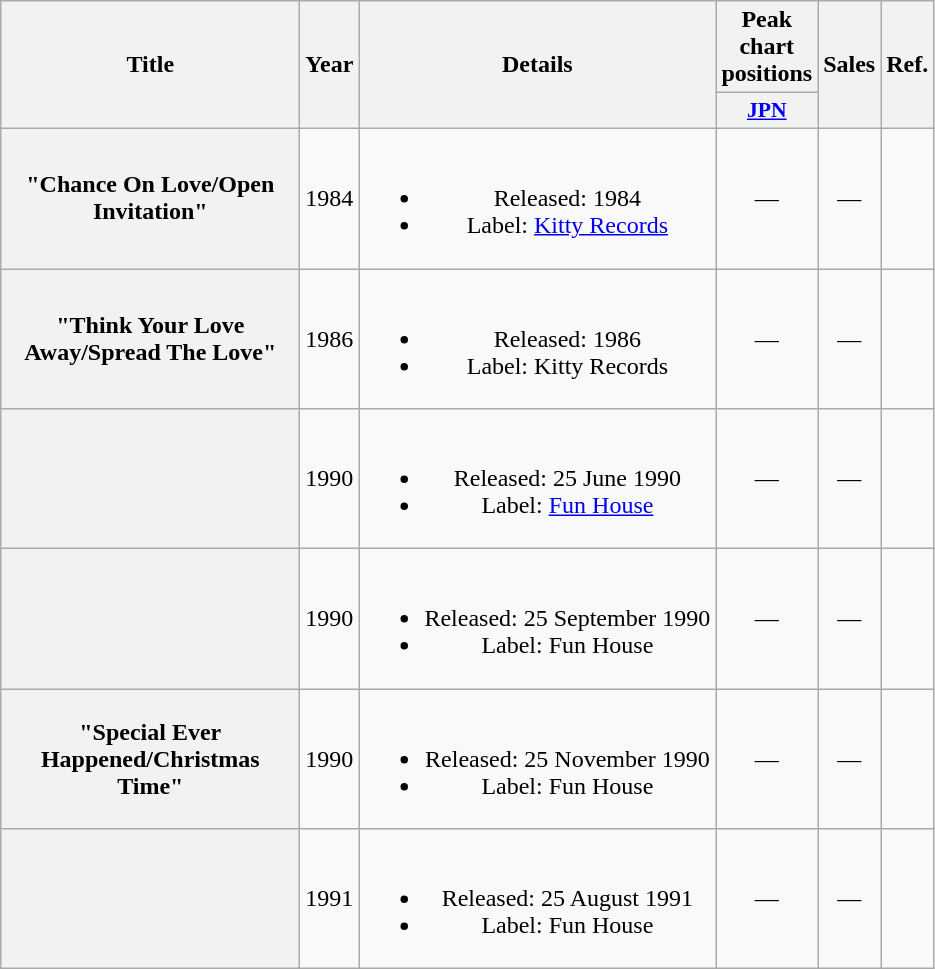<table class="wikitable plainrowheaders" style="text-align:center;">
<tr>
<th scope="col" rowspan="2" style="width:12em;">Title</th>
<th scope="col" rowspan="2">Year</th>
<th scope="col" rowspan="2">Details</th>
<th scope="col" colspan="1">Peak chart positions</th>
<th scope="col" rowspan="2">Sales</th>
<th scope="col" rowspan="2">Ref.</th>
</tr>
<tr>
<th scope="col" style="width:3em;font-size:90%;"><a href='#'>JPN</a></th>
</tr>
<tr>
<th scope="row">"Chance On Love/Open Invitation"</th>
<td>1984</td>
<td><br><ul><li>Released: 1984</li><li>Label: <a href='#'>Kitty Records</a></li></ul></td>
<td>—</td>
<td>—</td>
<td></td>
</tr>
<tr>
<th scope="row">"Think Your Love Away/Spread The Love"<br></th>
<td>1986</td>
<td><br><ul><li>Released: 1986</li><li>Label: Kitty Records</li></ul></td>
<td>—</td>
<td>—</td>
<td></td>
</tr>
<tr>
<th scope="row"></th>
<td>1990</td>
<td><br><ul><li>Released: 25 June 1990</li><li>Label: <a href='#'>Fun House</a></li></ul></td>
<td>—</td>
<td>—</td>
<td></td>
</tr>
<tr>
<th scope="row"></th>
<td>1990</td>
<td><br><ul><li>Released: 25 September 1990</li><li>Label: Fun House</li></ul></td>
<td>—</td>
<td>—</td>
<td></td>
</tr>
<tr>
<th scope="row">"Special Ever Happened/Christmas Time"</th>
<td>1990</td>
<td><br><ul><li>Released: 25 November 1990</li><li>Label: Fun House</li></ul></td>
<td>—</td>
<td>—</td>
<td></td>
</tr>
<tr>
<th scope="row"></th>
<td>1991</td>
<td><br><ul><li>Released: 25 August 1991</li><li>Label: Fun House</li></ul></td>
<td>—</td>
<td>—</td>
<td></td>
</tr>
</table>
